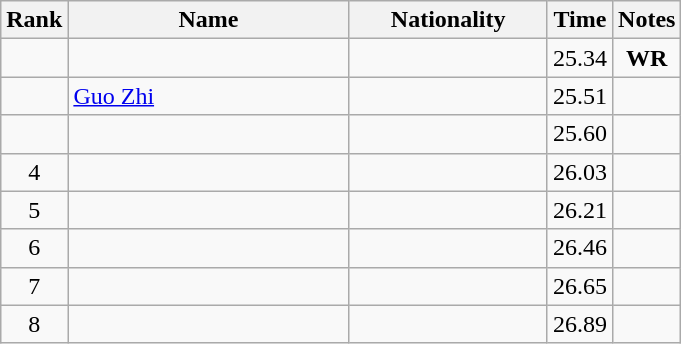<table class="wikitable sortable" style="text-align:center">
<tr>
<th>Rank</th>
<th style="width:180px">Name</th>
<th style="width:125px">Nationality</th>
<th>Time</th>
<th>Notes</th>
</tr>
<tr>
<td></td>
<td style="text-align:left;"></td>
<td style="text-align:left;"></td>
<td>25.34</td>
<td><strong>WR</strong></td>
</tr>
<tr>
<td></td>
<td style="text-align:left;"><a href='#'> Guo Zhi</a></td>
<td style="text-align:left;"></td>
<td>25.51</td>
<td></td>
</tr>
<tr>
<td></td>
<td style="text-align:left;"></td>
<td style="text-align:left;"></td>
<td>25.60</td>
<td></td>
</tr>
<tr>
<td>4</td>
<td style="text-align:left;"></td>
<td style="text-align:left;"></td>
<td>26.03</td>
<td></td>
</tr>
<tr>
<td>5</td>
<td style="text-align:left;"></td>
<td style="text-align:left;"></td>
<td>26.21</td>
<td></td>
</tr>
<tr>
<td>6</td>
<td style="text-align:left;"></td>
<td style="text-align:left;"></td>
<td>26.46</td>
<td></td>
</tr>
<tr>
<td>7</td>
<td style="text-align:left;"></td>
<td style="text-align:left;"></td>
<td>26.65</td>
<td></td>
</tr>
<tr>
<td>8</td>
<td style="text-align:left;"></td>
<td style="text-align:left;"></td>
<td>26.89</td>
<td></td>
</tr>
</table>
